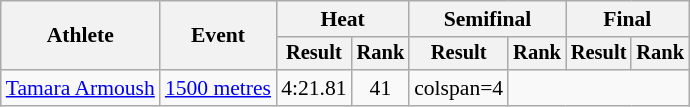<table class="wikitable" style="font-size:90%">
<tr>
<th rowspan="2">Athlete</th>
<th rowspan="2">Event</th>
<th colspan="2">Heat</th>
<th colspan="2">Semifinal</th>
<th colspan="2">Final</th>
</tr>
<tr style="font-size:95%">
<th>Result</th>
<th>Rank</th>
<th>Result</th>
<th>Rank</th>
<th>Result</th>
<th>Rank</th>
</tr>
<tr style=text-align:center>
<td style=text-align:left><a href='#'>Tamara Armoush</a></td>
<td style=text-align:left><a href='#'>1500 metres</a></td>
<td>4:21.81</td>
<td>41</td>
<td>colspan=4 </td>
</tr>
</table>
